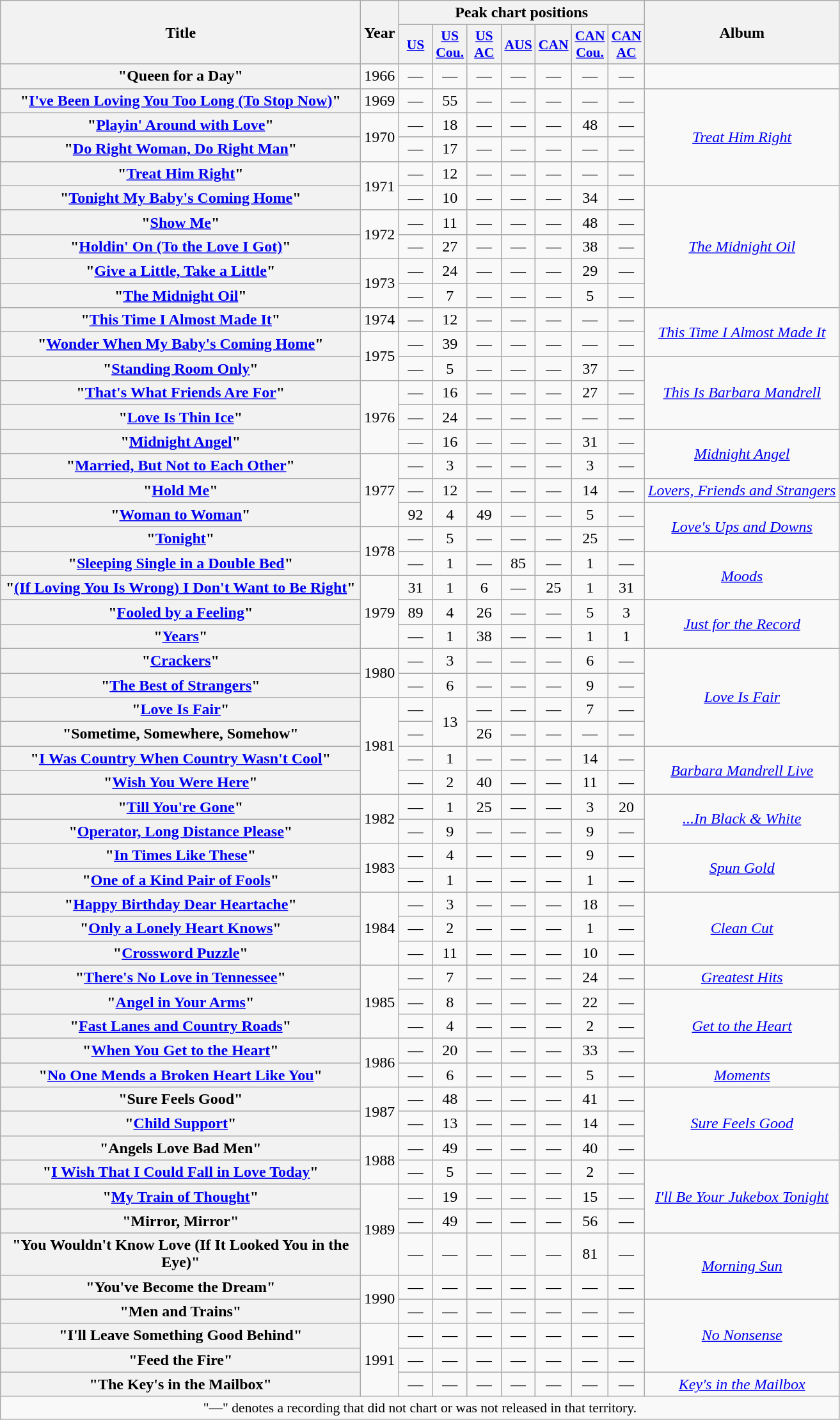<table class="wikitable plainrowheaders" style="text-align:center;" border="1">
<tr>
<th scope="col" rowspan="2" style="width:23em;">Title</th>
<th scope="col" rowspan="2">Year</th>
<th scope="col" colspan="7">Peak chart positions</th>
<th scope="col" rowspan="2">Album</th>
</tr>
<tr>
<th scope="col" style="width:2em;font-size:90%;"><a href='#'>US</a><br></th>
<th scope="col" style="width:2em;font-size:90%;"><a href='#'>US<br>Cou.</a><br></th>
<th scope="col" style="width:2em;font-size:90%;"><a href='#'>US<br>AC</a><br></th>
<th scope="col" style="width:2em;font-size:90%;"><a href='#'>AUS</a><br></th>
<th scope="col" style="width:2em;font-size:90%;"><a href='#'>CAN</a><br></th>
<th scope="col" style="width:2em;font-size:90%;"><a href='#'>CAN<br>Cou.</a><br></th>
<th scope="col" style="width:2em;font-size:90%;"><a href='#'>CAN<br>AC</a><br></th>
</tr>
<tr>
<th scope="row">"Queen for a Day"</th>
<td>1966</td>
<td>—</td>
<td>—</td>
<td>—</td>
<td>—</td>
<td>—</td>
<td>—</td>
<td>—</td>
<td></td>
</tr>
<tr>
<th scope="row">"<a href='#'>I've Been Loving You Too Long (To Stop Now)</a>"</th>
<td>1969</td>
<td>—</td>
<td>55</td>
<td>—</td>
<td>—</td>
<td>—</td>
<td>—</td>
<td>—</td>
<td rowspan="4"><em><a href='#'>Treat Him Right</a></em></td>
</tr>
<tr>
<th scope="row">"<a href='#'>Playin' Around with Love</a>"</th>
<td rowspan="2">1970</td>
<td>—</td>
<td>18</td>
<td>—</td>
<td>—</td>
<td>—</td>
<td>48</td>
<td>—</td>
</tr>
<tr>
<th scope="row">"<a href='#'>Do Right Woman, Do Right Man</a>"</th>
<td>—</td>
<td>17</td>
<td>—</td>
<td>—</td>
<td>—</td>
<td>—</td>
<td>—</td>
</tr>
<tr>
<th scope="row">"<a href='#'>Treat Him Right</a>"</th>
<td rowspan="2">1971</td>
<td>—</td>
<td>12</td>
<td>—</td>
<td>—</td>
<td>—</td>
<td>—</td>
<td>—</td>
</tr>
<tr>
<th scope="row">"<a href='#'>Tonight My Baby's Coming Home</a>"</th>
<td>—</td>
<td>10</td>
<td>—</td>
<td>—</td>
<td>—</td>
<td>34</td>
<td>—</td>
<td rowspan="5"><em><a href='#'>The Midnight Oil</a></em></td>
</tr>
<tr>
<th scope="row">"<a href='#'>Show Me</a>"</th>
<td rowspan="2">1972</td>
<td>—</td>
<td>11</td>
<td>—</td>
<td>—</td>
<td>—</td>
<td>48</td>
<td>—</td>
</tr>
<tr>
<th scope="row">"<a href='#'>Holdin' On (To the Love I Got)</a>"</th>
<td>—</td>
<td>27</td>
<td>—</td>
<td>—</td>
<td>—</td>
<td>38</td>
<td>—</td>
</tr>
<tr>
<th scope="row">"<a href='#'>Give a Little, Take a Little</a>"</th>
<td rowspan="2">1973</td>
<td>—</td>
<td>24</td>
<td>—</td>
<td>—</td>
<td>—</td>
<td>29</td>
<td>—</td>
</tr>
<tr>
<th scope="row">"<a href='#'>The Midnight Oil</a>"</th>
<td>—</td>
<td>7</td>
<td>—</td>
<td>—</td>
<td>—</td>
<td>5</td>
<td>—</td>
</tr>
<tr>
<th scope="row">"<a href='#'>This Time I Almost Made It</a>"</th>
<td>1974</td>
<td>—</td>
<td>12</td>
<td>—</td>
<td>—</td>
<td>—</td>
<td>—</td>
<td>—</td>
<td rowspan="2"><em><a href='#'>This Time I Almost Made It</a></em></td>
</tr>
<tr>
<th scope="row">"<a href='#'>Wonder When My Baby's Coming Home</a>"</th>
<td rowspan="2">1975</td>
<td>—</td>
<td>39</td>
<td>—</td>
<td>—</td>
<td>—</td>
<td>—</td>
<td>—</td>
</tr>
<tr>
<th scope="row">"<a href='#'>Standing Room Only</a>"</th>
<td>—</td>
<td>5</td>
<td>—</td>
<td>—</td>
<td>—</td>
<td>37</td>
<td>—</td>
<td rowspan="3"><em><a href='#'>This Is Barbara Mandrell</a></em></td>
</tr>
<tr>
<th scope="row">"<a href='#'>That's What Friends Are For</a>"</th>
<td rowspan="3">1976</td>
<td>—</td>
<td>16</td>
<td>—</td>
<td>—</td>
<td>—</td>
<td>27</td>
<td>—</td>
</tr>
<tr>
<th scope="row">"<a href='#'>Love Is Thin Ice</a>"</th>
<td>—</td>
<td>24</td>
<td>—</td>
<td>—</td>
<td>—</td>
<td>—</td>
<td>—</td>
</tr>
<tr>
<th scope="row">"<a href='#'>Midnight Angel</a>"</th>
<td>—</td>
<td>16</td>
<td>—</td>
<td>—</td>
<td>—</td>
<td>31</td>
<td>—</td>
<td rowspan = "2"><em><a href='#'>Midnight Angel</a></em></td>
</tr>
<tr>
<th scope="row">"<a href='#'>Married, But Not to Each Other</a>"</th>
<td rowspan="3">1977</td>
<td>—</td>
<td>3</td>
<td>—</td>
<td>—</td>
<td>—</td>
<td>3</td>
<td>—</td>
</tr>
<tr>
<th scope="row">"<a href='#'>Hold Me</a>"</th>
<td>—</td>
<td>12</td>
<td>—</td>
<td>—</td>
<td>—</td>
<td>14</td>
<td>—</td>
<td><em><a href='#'>Lovers, Friends and Strangers</a></em></td>
</tr>
<tr>
<th scope="row">"<a href='#'>Woman to Woman</a>"</th>
<td>92</td>
<td>4</td>
<td>49</td>
<td>—</td>
<td>—</td>
<td>5</td>
<td>—</td>
<td rowspan="2"><em><a href='#'>Love's Ups and Downs</a></em></td>
</tr>
<tr>
<th scope="row">"<a href='#'>Tonight</a>"</th>
<td rowspan="2">1978</td>
<td>—</td>
<td>5</td>
<td>—</td>
<td>—</td>
<td>—</td>
<td>25</td>
<td>—</td>
</tr>
<tr>
<th scope="row">"<a href='#'>Sleeping Single in a Double Bed</a>"</th>
<td>—</td>
<td>1</td>
<td>—</td>
<td>85</td>
<td>—</td>
<td>1</td>
<td>—</td>
<td rowspan="2"><em><a href='#'>Moods</a></em></td>
</tr>
<tr>
<th scope="row">"<a href='#'>(If Loving You Is Wrong) I Don't Want to Be Right</a>"</th>
<td rowspan="3">1979</td>
<td>31</td>
<td>1</td>
<td>6</td>
<td>—</td>
<td>25</td>
<td>1</td>
<td>31</td>
</tr>
<tr>
<th scope="row">"<a href='#'>Fooled by a Feeling</a>"</th>
<td>89</td>
<td>4</td>
<td>26</td>
<td>—</td>
<td>—</td>
<td>5</td>
<td>3</td>
<td rowspan="2"><em><a href='#'>Just for the Record</a></em></td>
</tr>
<tr>
<th scope="row">"<a href='#'>Years</a>"</th>
<td>—</td>
<td>1</td>
<td>38</td>
<td>—</td>
<td>—</td>
<td>1</td>
<td>1</td>
</tr>
<tr>
<th scope="row">"<a href='#'>Crackers</a>"</th>
<td rowspan="2">1980</td>
<td>—</td>
<td>3</td>
<td>—</td>
<td>—</td>
<td>—</td>
<td>6</td>
<td>—</td>
<td rowspan="4"><em><a href='#'>Love Is Fair</a></em></td>
</tr>
<tr>
<th scope="row">"<a href='#'>The Best of Strangers</a>"</th>
<td>—</td>
<td>6</td>
<td>—</td>
<td>—</td>
<td>—</td>
<td>9</td>
<td>—</td>
</tr>
<tr>
<th scope="row">"<a href='#'>Love Is Fair</a>"</th>
<td rowspan="4">1981</td>
<td>—</td>
<td rowspan="2">13</td>
<td>—</td>
<td>—</td>
<td>—</td>
<td>7</td>
<td>—</td>
</tr>
<tr>
<th scope="row">"Sometime, Somewhere, Somehow"</th>
<td>—</td>
<td>26</td>
<td>—</td>
<td>—</td>
<td>—</td>
<td>—</td>
</tr>
<tr>
<th scope="row">"<a href='#'>I Was Country When Country Wasn't Cool</a>"</th>
<td>—</td>
<td>1</td>
<td>—</td>
<td>—</td>
<td>—</td>
<td>14</td>
<td>—</td>
<td rowspan="2"><em><a href='#'>Barbara Mandrell Live</a></em></td>
</tr>
<tr>
<th scope="row">"<a href='#'>Wish You Were Here</a>"</th>
<td>—</td>
<td>2</td>
<td>40</td>
<td>—</td>
<td>—</td>
<td>11</td>
<td>—</td>
</tr>
<tr>
<th scope="row">"<a href='#'>Till You're Gone</a>"</th>
<td rowspan="2">1982</td>
<td>—</td>
<td>1</td>
<td>25</td>
<td>—</td>
<td>—</td>
<td>3</td>
<td>20</td>
<td rowspan="2"><em><a href='#'>...In Black & White</a></em></td>
</tr>
<tr>
<th scope="row">"<a href='#'>Operator, Long Distance Please</a>"</th>
<td>—</td>
<td>9</td>
<td>—</td>
<td>—</td>
<td>—</td>
<td>9</td>
<td>—</td>
</tr>
<tr>
<th scope="row">"<a href='#'>In Times Like These</a>"</th>
<td rowspan="2">1983</td>
<td>—</td>
<td>4</td>
<td>—</td>
<td>—</td>
<td>—</td>
<td>9</td>
<td>—</td>
<td rowspan="2"><em><a href='#'>Spun Gold</a></em></td>
</tr>
<tr>
<th scope="row">"<a href='#'>One of a Kind Pair of Fools</a>"</th>
<td>—</td>
<td>1</td>
<td>—</td>
<td>—</td>
<td>—</td>
<td>1</td>
<td>—</td>
</tr>
<tr>
<th scope="row">"<a href='#'>Happy Birthday Dear Heartache</a>"</th>
<td rowspan="3">1984</td>
<td>—</td>
<td>3</td>
<td>—</td>
<td>—</td>
<td>—</td>
<td>18</td>
<td>—</td>
<td rowspan="3"><em><a href='#'>Clean Cut</a></em></td>
</tr>
<tr>
<th scope="row">"<a href='#'>Only a Lonely Heart Knows</a>"</th>
<td>—</td>
<td>2</td>
<td>—</td>
<td>—</td>
<td>—</td>
<td>1</td>
<td>—</td>
</tr>
<tr>
<th scope="row">"<a href='#'>Crossword Puzzle</a>"</th>
<td>—</td>
<td>11</td>
<td>—</td>
<td>—</td>
<td>—</td>
<td>10</td>
<td>—</td>
</tr>
<tr>
<th scope="row">"<a href='#'>There's No Love in Tennessee</a>"</th>
<td rowspan="3">1985</td>
<td>—</td>
<td>7</td>
<td>—</td>
<td>—</td>
<td>—</td>
<td>24</td>
<td>—</td>
<td><em><a href='#'>Greatest Hits</a></em></td>
</tr>
<tr>
<th scope="row">"<a href='#'>Angel in Your Arms</a>"</th>
<td>—</td>
<td>8</td>
<td>—</td>
<td>—</td>
<td>—</td>
<td>22</td>
<td>—</td>
<td rowspan="3"><em><a href='#'>Get to the Heart</a></em></td>
</tr>
<tr>
<th scope="row">"<a href='#'>Fast Lanes and Country Roads</a>"</th>
<td>—</td>
<td>4</td>
<td>—</td>
<td>—</td>
<td>—</td>
<td>2</td>
<td>—</td>
</tr>
<tr>
<th scope="row">"<a href='#'>When You Get to the Heart</a>" </th>
<td rowspan="2">1986</td>
<td>—</td>
<td>20</td>
<td>—</td>
<td>—</td>
<td>—</td>
<td>33</td>
<td>—</td>
</tr>
<tr>
<th scope="row">"<a href='#'>No One Mends a Broken Heart Like You</a>"</th>
<td>—</td>
<td>6</td>
<td>—</td>
<td>—</td>
<td>—</td>
<td>5</td>
<td>—</td>
<td><em><a href='#'>Moments</a></em></td>
</tr>
<tr>
<th scope="row">"Sure Feels Good"</th>
<td rowspan="2">1987</td>
<td>—</td>
<td>48</td>
<td>—</td>
<td>—</td>
<td>—</td>
<td>41</td>
<td>—</td>
<td rowspan="3"><em><a href='#'>Sure Feels Good</a></em></td>
</tr>
<tr>
<th scope="row">"<a href='#'>Child Support</a>"</th>
<td>—</td>
<td>13</td>
<td>—</td>
<td>—</td>
<td>—</td>
<td>14</td>
<td>—</td>
</tr>
<tr>
<th scope="row">"Angels Love Bad Men"</th>
<td rowspan="2">1988</td>
<td>—</td>
<td>49</td>
<td>—</td>
<td>—</td>
<td>—</td>
<td>40</td>
<td>—</td>
</tr>
<tr>
<th scope="row">"<a href='#'>I Wish That I Could Fall in Love Today</a>"</th>
<td>—</td>
<td>5</td>
<td>—</td>
<td>—</td>
<td>—</td>
<td>2</td>
<td>—</td>
<td rowspan="3"><em><a href='#'>I'll Be Your Jukebox Tonight</a></em></td>
</tr>
<tr>
<th scope="row">"<a href='#'>My Train of Thought</a>"</th>
<td rowspan="3">1989</td>
<td>—</td>
<td>19</td>
<td>—</td>
<td>—</td>
<td>—</td>
<td>15</td>
<td>—</td>
</tr>
<tr>
<th scope="row">"Mirror, Mirror"</th>
<td>—</td>
<td>49</td>
<td>—</td>
<td>—</td>
<td>—</td>
<td>56</td>
<td>—</td>
</tr>
<tr>
<th scope="row">"You Wouldn't Know Love (If It Looked You in the<br>Eye)"</th>
<td>—</td>
<td>—</td>
<td>—</td>
<td>—</td>
<td>—</td>
<td>81</td>
<td>—</td>
<td rowspan="2"><em><a href='#'>Morning Sun</a></em></td>
</tr>
<tr>
<th scope="row">"You've Become the Dream"</th>
<td rowspan="2">1990</td>
<td>—</td>
<td>—</td>
<td>—</td>
<td>—</td>
<td>—</td>
<td>—</td>
<td>—</td>
</tr>
<tr>
<th scope="row">"Men and Trains"</th>
<td>—</td>
<td>—</td>
<td>—</td>
<td>—</td>
<td>—</td>
<td>—</td>
<td>—</td>
<td rowspan="3"><em><a href='#'>No Nonsense</a></em></td>
</tr>
<tr>
<th scope="row">"I'll Leave Something Good Behind"</th>
<td rowspan="3">1991</td>
<td>—</td>
<td>—</td>
<td>—</td>
<td>—</td>
<td>—</td>
<td>—</td>
<td>—</td>
</tr>
<tr>
<th scope="row">"Feed the Fire"</th>
<td>—</td>
<td>—</td>
<td>—</td>
<td>—</td>
<td>—</td>
<td>—</td>
<td>—</td>
</tr>
<tr>
<th scope="row">"The Key's in the Mailbox"</th>
<td>—</td>
<td>—</td>
<td>—</td>
<td>—</td>
<td>—</td>
<td>—</td>
<td>—</td>
<td><em><a href='#'>Key's in the Mailbox</a></em></td>
</tr>
<tr>
<td colspan="10" style="font-size:90%">"—" denotes a recording that did not chart or was not released in that territory.</td>
</tr>
</table>
